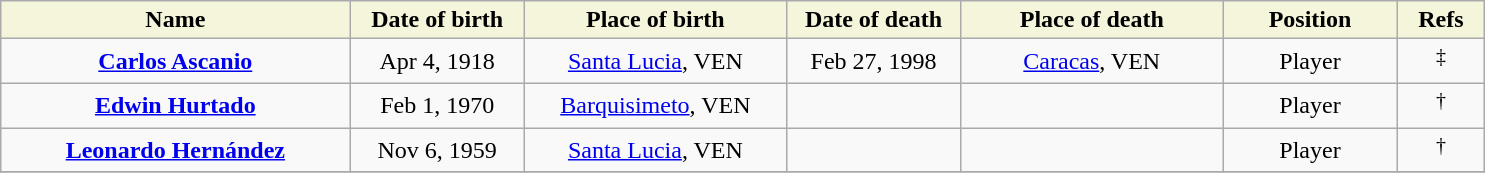<table class="wikitable">
<tr>
<th style="background:#F5F5DC;" width=20%>Name</th>
<th width=10% style="background:#F5F5DC;">Date of birth</th>
<th width=15% style="background:#F5F5DC;">Place of birth</th>
<th width=10% style="background:#F5F5DC;">Date of death</th>
<th width=15% style="background:#F5F5DC;">Place of death</th>
<th width=10% style="background:#F5F5DC;">Position</th>
<th width=5% style="background:#F5F5DC;">Refs</th>
</tr>
<tr align=center>
<td><strong><a href='#'>Carlos Ascanio</a></strong></td>
<td>Apr 4, 1918</td>
<td><a href='#'>Santa Lucia</a>, VEN</td>
<td>Feb 27, 1998</td>
<td><a href='#'>Caracas</a>, VEN</td>
<td>Player</td>
<td><sup>‡</sup></td>
</tr>
<tr align=center>
<td><strong><a href='#'>Edwin Hurtado</a></strong></td>
<td>Feb 1, 1970</td>
<td><a href='#'>Barquisimeto</a>, VEN</td>
<td></td>
<td></td>
<td>Player</td>
<td><sup>†</sup></td>
</tr>
<tr align=center>
<td><strong><a href='#'>Leonardo Hernández</a></strong></td>
<td>Nov 6, 1959</td>
<td><a href='#'>Santa Lucia</a>, VEN</td>
<td></td>
<td></td>
<td>Player</td>
<td><sup>†</sup></td>
</tr>
<tr align=center>
</tr>
</table>
